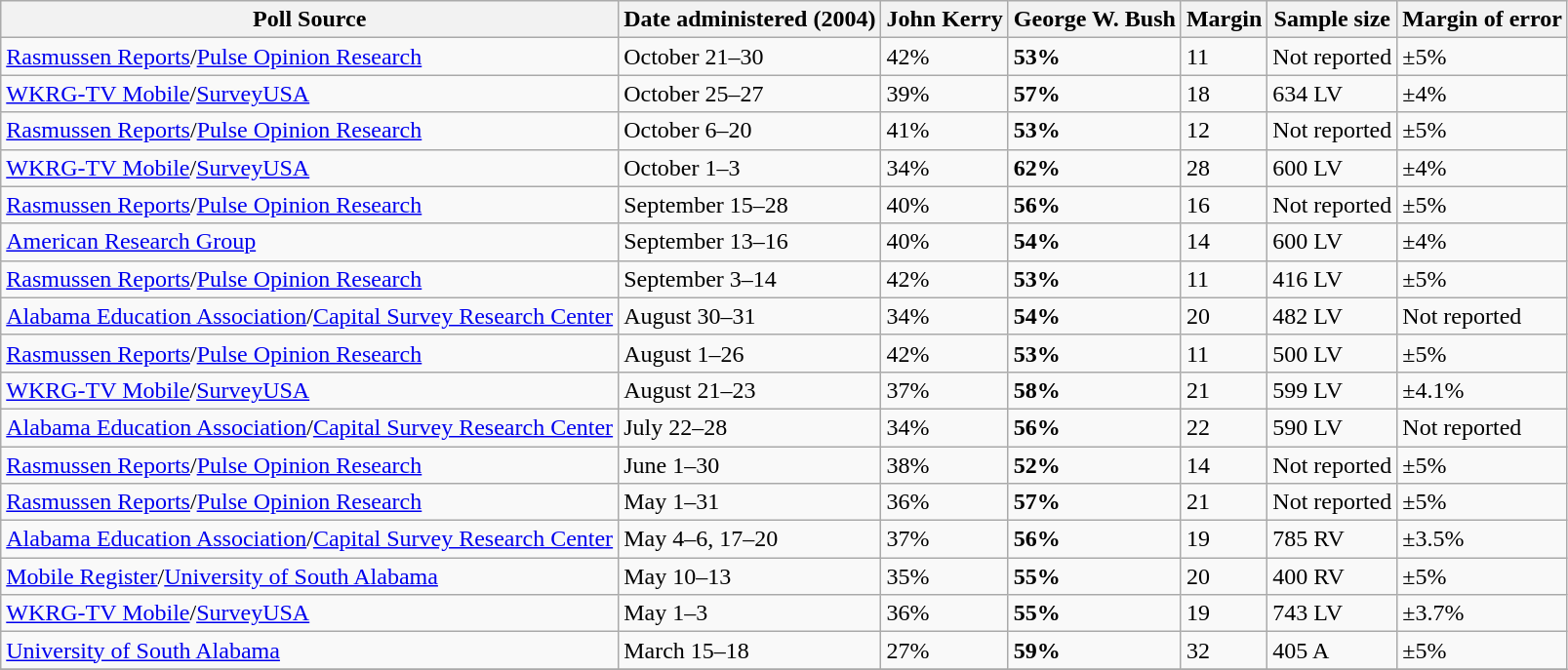<table class="wikitable">
<tr valign=bottom>
<th>Poll Source</th>
<th>Date administered (2004)</th>
<th>John Kerry</th>
<th>George W. Bush</th>
<th>Margin</th>
<th>Sample size</th>
<th>Margin of error</th>
</tr>
<tr>
<td><a href='#'>Rasmussen Reports</a>/<a href='#'>Pulse Opinion Research</a></td>
<td>October 21–30</td>
<td>42%</td>
<td><strong>53%</strong></td>
<td>11</td>
<td>Not reported</td>
<td>±5%</td>
</tr>
<tr>
<td><a href='#'>WKRG-TV Mobile</a>/<a href='#'>SurveyUSA</a></td>
<td>October 25–27</td>
<td>39%</td>
<td><strong>57%</strong></td>
<td>18</td>
<td>634 LV</td>
<td>±4%</td>
</tr>
<tr>
<td><a href='#'>Rasmussen Reports</a>/<a href='#'>Pulse Opinion Research</a></td>
<td>October 6–20</td>
<td>41%</td>
<td><strong>53%</strong></td>
<td>12</td>
<td>Not reported</td>
<td>±5%</td>
</tr>
<tr>
<td><a href='#'>WKRG-TV Mobile</a>/<a href='#'>SurveyUSA</a></td>
<td>October 1–3</td>
<td>34%</td>
<td><strong>62%</strong></td>
<td>28</td>
<td>600 LV</td>
<td>±4%</td>
</tr>
<tr>
<td><a href='#'>Rasmussen Reports</a>/<a href='#'>Pulse Opinion Research</a></td>
<td>September 15–28</td>
<td>40%</td>
<td><strong>56%</strong></td>
<td>16</td>
<td>Not reported</td>
<td>±5%</td>
</tr>
<tr>
<td><a href='#'>American Research Group</a></td>
<td>September 13–16</td>
<td>40%</td>
<td><strong>54%</strong></td>
<td>14</td>
<td>600 LV</td>
<td>±4%</td>
</tr>
<tr>
<td><a href='#'>Rasmussen Reports</a>/<a href='#'>Pulse Opinion Research</a></td>
<td>September 3–14</td>
<td>42%</td>
<td><strong>53%</strong></td>
<td>11</td>
<td>416 LV</td>
<td>±5%</td>
</tr>
<tr>
<td><a href='#'>Alabama Education Association</a>/<a href='#'>Capital Survey Research Center</a></td>
<td>August 30–31</td>
<td>34%</td>
<td><strong>54%</strong></td>
<td>20</td>
<td>482 LV</td>
<td>Not reported</td>
</tr>
<tr>
<td><a href='#'>Rasmussen Reports</a>/<a href='#'>Pulse Opinion Research</a></td>
<td>August 1–26</td>
<td>42%</td>
<td><strong>53%</strong></td>
<td>11</td>
<td>500 LV</td>
<td>±5%</td>
</tr>
<tr>
<td><a href='#'>WKRG-TV Mobile</a>/<a href='#'>SurveyUSA</a></td>
<td>August 21–23</td>
<td>37%</td>
<td><strong>58%</strong></td>
<td>21</td>
<td>599 LV</td>
<td>±4.1%</td>
</tr>
<tr>
<td><a href='#'>Alabama Education Association</a>/<a href='#'>Capital Survey Research Center</a></td>
<td>July 22–28</td>
<td>34%</td>
<td><strong>56%</strong></td>
<td>22</td>
<td>590 LV</td>
<td>Not reported</td>
</tr>
<tr>
<td><a href='#'>Rasmussen Reports</a>/<a href='#'>Pulse Opinion Research</a></td>
<td>June 1–30</td>
<td>38%</td>
<td><strong>52%</strong></td>
<td>14</td>
<td>Not reported</td>
<td>±5%</td>
</tr>
<tr>
<td><a href='#'>Rasmussen Reports</a>/<a href='#'>Pulse Opinion Research</a></td>
<td>May 1–31</td>
<td>36%</td>
<td><strong>57%</strong></td>
<td>21</td>
<td>Not reported</td>
<td>±5%</td>
</tr>
<tr>
<td><a href='#'>Alabama Education Association</a>/<a href='#'>Capital Survey Research Center</a></td>
<td>May 4–6, 17–20</td>
<td>37%</td>
<td><strong>56%</strong></td>
<td>19</td>
<td>785 RV</td>
<td>±3.5%</td>
</tr>
<tr>
<td><a href='#'>Mobile Register</a>/<a href='#'>University of South Alabama</a></td>
<td>May 10–13</td>
<td>35%</td>
<td><strong>55%</strong></td>
<td>20</td>
<td>400 RV</td>
<td>±5%</td>
</tr>
<tr>
<td><a href='#'>WKRG-TV Mobile</a>/<a href='#'>SurveyUSA</a></td>
<td>May 1–3</td>
<td>36%</td>
<td><strong>55%</strong></td>
<td>19</td>
<td>743 LV</td>
<td>±3.7%</td>
</tr>
<tr>
<td><a href='#'>University of South Alabama</a></td>
<td>March 15–18</td>
<td>27%</td>
<td><strong>59%</strong></td>
<td>32</td>
<td>405 A</td>
<td>±5%</td>
</tr>
<tr>
</tr>
</table>
